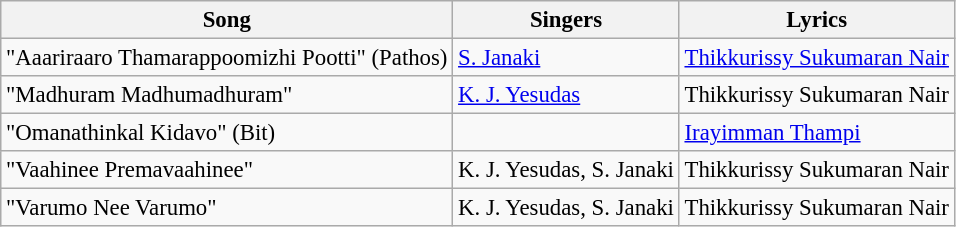<table class="wikitable" style="font-size:95%;">
<tr>
<th>Song</th>
<th>Singers</th>
<th>Lyrics</th>
</tr>
<tr>
<td>"Aaariraaro Thamarappoomizhi Pootti" (Pathos)</td>
<td><a href='#'>S. Janaki</a></td>
<td><a href='#'>Thikkurissy Sukumaran Nair</a></td>
</tr>
<tr>
<td>"Madhuram Madhumadhuram"</td>
<td><a href='#'>K. J. Yesudas</a></td>
<td>Thikkurissy Sukumaran Nair</td>
</tr>
<tr>
<td>"Omanathinkal Kidavo" (Bit)</td>
<td></td>
<td><a href='#'>Irayimman Thampi</a></td>
</tr>
<tr>
<td>"Vaahinee Premavaahinee"</td>
<td>K. J. Yesudas, S. Janaki</td>
<td>Thikkurissy Sukumaran Nair</td>
</tr>
<tr>
<td>"Varumo Nee Varumo"</td>
<td>K. J. Yesudas, S. Janaki</td>
<td>Thikkurissy Sukumaran Nair</td>
</tr>
</table>
